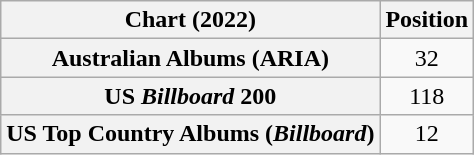<table class="wikitable sortable plainrowheaders" style="text-align:center">
<tr>
<th scope="col">Chart (2022)</th>
<th scope="col">Position</th>
</tr>
<tr>
<th scope="row">Australian Albums (ARIA)</th>
<td>32</td>
</tr>
<tr>
<th scope="row">US <em>Billboard</em> 200</th>
<td>118</td>
</tr>
<tr>
<th scope="row">US Top Country Albums (<em>Billboard</em>)</th>
<td>12</td>
</tr>
</table>
